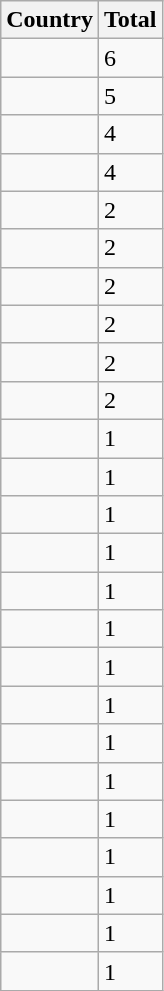<table class="wikitable">
<tr>
<th>Country</th>
<th>Total</th>
</tr>
<tr>
<td></td>
<td>6</td>
</tr>
<tr>
<td></td>
<td>5</td>
</tr>
<tr>
<td></td>
<td>4</td>
</tr>
<tr>
<td></td>
<td>4</td>
</tr>
<tr>
<td></td>
<td>2</td>
</tr>
<tr>
<td></td>
<td>2</td>
</tr>
<tr>
<td></td>
<td>2</td>
</tr>
<tr>
<td></td>
<td>2</td>
</tr>
<tr>
<td></td>
<td>2</td>
</tr>
<tr>
<td></td>
<td>2</td>
</tr>
<tr>
<td></td>
<td>1</td>
</tr>
<tr>
<td></td>
<td>1</td>
</tr>
<tr>
<td></td>
<td>1</td>
</tr>
<tr>
<td></td>
<td>1</td>
</tr>
<tr>
<td></td>
<td>1</td>
</tr>
<tr>
<td></td>
<td>1</td>
</tr>
<tr>
<td></td>
<td>1</td>
</tr>
<tr>
<td></td>
<td>1</td>
</tr>
<tr>
<td></td>
<td>1</td>
</tr>
<tr>
<td></td>
<td>1</td>
</tr>
<tr>
<td></td>
<td>1</td>
</tr>
<tr>
<td></td>
<td>1</td>
</tr>
<tr>
<td></td>
<td>1</td>
</tr>
<tr>
<td></td>
<td>1</td>
</tr>
<tr>
<td></td>
<td>1</td>
</tr>
</table>
